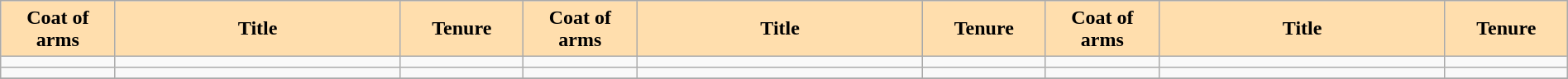<table width = "100%" border = 1 border="1" cellpadding="4" cellspacing="0" style="margin: 0.5em 1em 0.5em 0; background: #f9f9f9; border: 1px #aaa solid; border-collapse: collapse;">
<tr>
<th width = "4%" bgcolor = "#FFDEAD">Coat of arms</th>
<th width = "10%" bgcolor = "#FFDEAD">Title</th>
<th width = "4%" bgcolor = "#FFDEAD">Tenure</th>
<th width = "4%" bgcolor = "#FFDEAD">Coat of arms</th>
<th width = "10%" bgcolor = "#FFDEAD">Title</th>
<th width = "4%" bgcolor = "#FFDEAD">Tenure</th>
<th width = "4%" bgcolor = "#FFDEAD">Coat of arms</th>
<th width = "10%" bgcolor = "#FFDEAD">Title</th>
<th width = "4%" bgcolor = "#FFDEAD">Tenure</th>
</tr>
<tr>
<td></td>
<td></td>
<td></td>
<td></td>
<td></td>
<td></td>
<td></td>
<td></td>
<td></td>
</tr>
<tr>
<td></td>
<td></td>
<td></td>
<td></td>
<td></td>
<td></td>
<td></td>
<td></td>
<td></td>
</tr>
<tr>
</tr>
</table>
